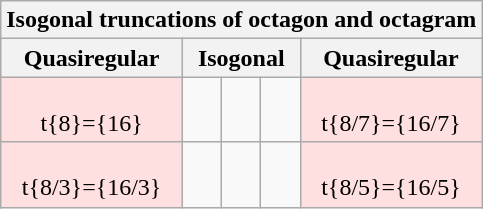<table class="wikitable collapsible collapsed">
<tr>
<th colspan=5>Isogonal truncations of octagon and octagram</th>
</tr>
<tr>
<th>Quasiregular</th>
<th colspan=3>Isogonal</th>
<th>Quasiregular</th>
</tr>
<tr align=center valign=top>
<td BGCOLOR="#ffe0e0"><br>t{8}={16}</td>
<td></td>
<td></td>
<td></td>
<td BGCOLOR="#ffe0e0"><br>t{8/7}={16/7}</td>
</tr>
<tr align=center valign=top>
<td BGCOLOR="#ffe0e0"><br>t{8/3}={16/3}</td>
<td></td>
<td></td>
<td></td>
<td BGCOLOR="#ffe0e0"><br>t{8/5}={16/5}</td>
</tr>
</table>
